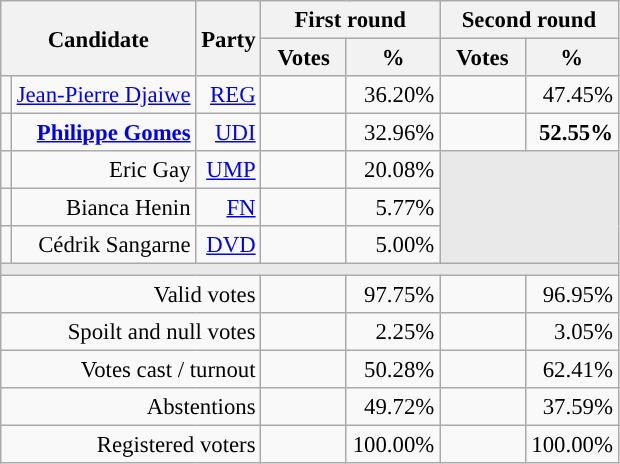<table class="wikitable" style="text-align:right;font-size:95%;">
<tr>
<th rowspan=2 colspan=2>Candidate</th>
<th rowspan=2 colspan=1>Party</th>
<th colspan=2>First round</th>
<th colspan=2>Second round</th>
</tr>
<tr>
<th style="width:50px;">Votes</th>
<th style="width:55px;">%</th>
<th style="width:50px;">Votes</th>
<th style="width:55px;">%</th>
</tr>
<tr>
<td style="color:inherit;background:"></td>
<td><a href='#'>Jean-Pierre Djaiwe</a></td>
<td><a href='#'>REG</a></td>
<td></td>
<td>36.20%</td>
<td></td>
<td>47.45%</td>
</tr>
<tr>
<td style="color:inherit;background-color:"></td>
<td><strong><a href='#'>Philippe Gomes</a></strong></td>
<td><a href='#'>UDI</a></td>
<td></td>
<td>32.96%</td>
<td><strong></strong></td>
<td><strong>52.55%</strong></td>
</tr>
<tr>
<td style="color:inherit;background-color:"></td>
<td>Eric Gay</td>
<td><a href='#'>UMP</a></td>
<td></td>
<td>20.08%</td>
<td colspan=7 rowspan=3 style="background-color:#E9E9E9;"></td>
</tr>
<tr>
<td style="color:inherit;background-color:"></td>
<td>Bianca Henin</td>
<td><a href='#'>FN</a></td>
<td></td>
<td>5.77%</td>
</tr>
<tr>
<td style="color:inherit;background-color:"></td>
<td>Cédrik Sangarne</td>
<td><a href='#'>DVD</a></td>
<td></td>
<td>5.00%</td>
</tr>
<tr>
<td colspan=7 style="background-color:#E9E9E9;"></td>
</tr>
<tr>
<td colspan=3>Valid votes</td>
<td></td>
<td>97.75%</td>
<td></td>
<td>96.95%</td>
</tr>
<tr>
<td colspan=3>Spoilt and null votes</td>
<td></td>
<td>2.25%</td>
<td></td>
<td>3.05%</td>
</tr>
<tr>
<td colspan=3>Votes cast / turnout</td>
<td></td>
<td>50.28%</td>
<td></td>
<td>62.41%</td>
</tr>
<tr>
<td colspan=3>Abstentions</td>
<td></td>
<td>49.72%</td>
<td></td>
<td>37.59%</td>
</tr>
<tr>
<td colspan=3>Registered voters</td>
<td></td>
<td>100.00%</td>
<td></td>
<td>100.00%</td>
</tr>
</table>
